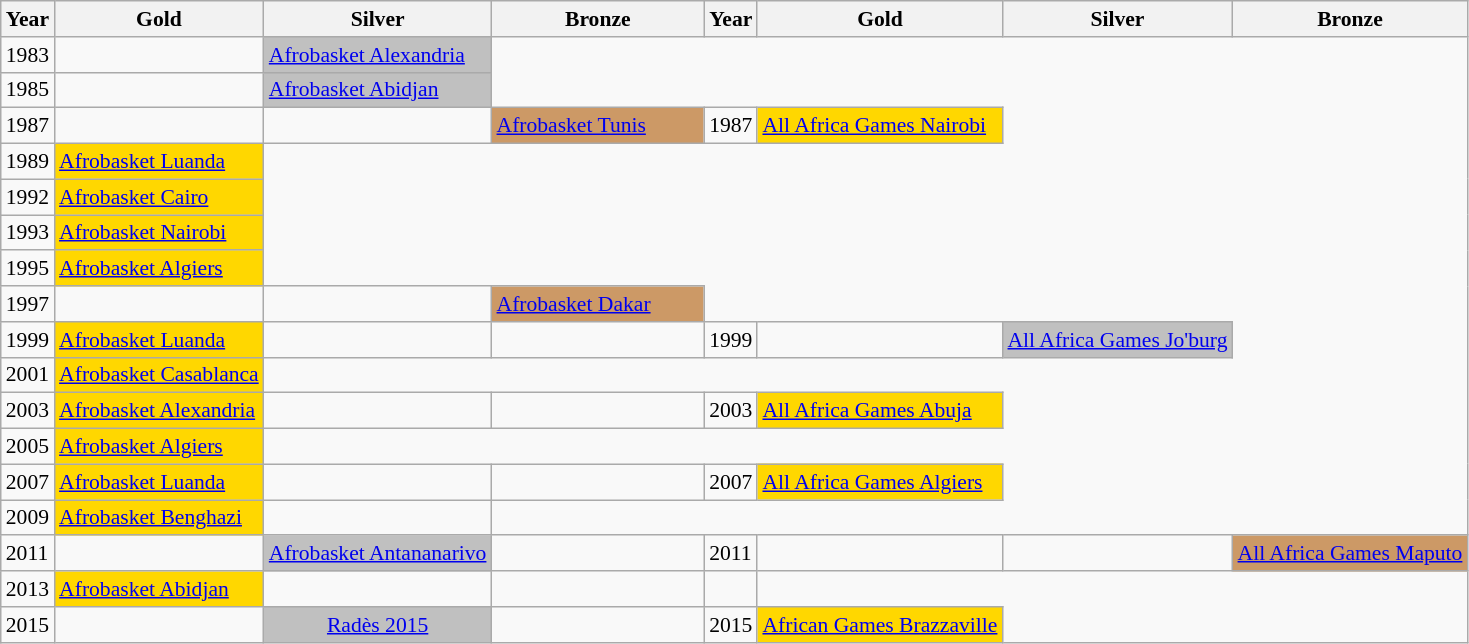<table class="wikitable" style="font-size:90%;">
<tr>
<th>Year</th>
<th>Gold</th>
<th>Silver</th>
<th style="width:135px;">Bronze</th>
<th>Year</th>
<th>Gold</th>
<th>Silver</th>
<th>Bronze</th>
</tr>
<tr>
<td>1983</td>
<td></td>
<td style="background:silver;"><a href='#'>Afrobasket Alexandria</a></td>
</tr>
<tr>
<td>1985</td>
<td></td>
<td style="background:silver;"><a href='#'>Afrobasket Abidjan</a></td>
</tr>
<tr>
<td>1987</td>
<td></td>
<td></td>
<td style="background:#c96;"><a href='#'>Afrobasket Tunis</a></td>
<td>1987</td>
<td style="background:gold;"><a href='#'>All Africa Games Nairobi</a></td>
</tr>
<tr>
<td>1989</td>
<td style="background:gold;"><a href='#'>Afrobasket Luanda</a></td>
</tr>
<tr>
<td>1992</td>
<td style="background:gold;"><a href='#'>Afrobasket Cairo</a></td>
</tr>
<tr>
<td>1993</td>
<td style="background:gold;"><a href='#'>Afrobasket Nairobi</a></td>
</tr>
<tr>
<td>1995</td>
<td style="background:gold;"><a href='#'>Afrobasket Algiers</a></td>
</tr>
<tr>
<td>1997</td>
<td></td>
<td></td>
<td style="background:#c96;"><a href='#'>Afrobasket Dakar</a></td>
</tr>
<tr>
<td>1999</td>
<td style="background:gold;"><a href='#'>Afrobasket Luanda</a></td>
<td></td>
<td></td>
<td>1999</td>
<td></td>
<td style="background:silver;"><a href='#'>All Africa Games Jo'burg</a></td>
</tr>
<tr>
<td>2001</td>
<td style="background:gold;"><a href='#'>Afrobasket Casablanca</a></td>
</tr>
<tr>
<td>2003</td>
<td style="background:gold;"><a href='#'>Afrobasket Alexandria</a></td>
<td></td>
<td></td>
<td>2003</td>
<td style="background:gold;"><a href='#'>All Africa Games Abuja</a></td>
</tr>
<tr>
<td>2005</td>
<td style="background:gold;"><a href='#'>Afrobasket Algiers</a></td>
</tr>
<tr>
<td>2007</td>
<td style="background:gold;"><a href='#'>Afrobasket Luanda</a></td>
<td></td>
<td></td>
<td>2007</td>
<td style="background:gold;"><a href='#'>All Africa Games Algiers</a></td>
</tr>
<tr>
<td>2009</td>
<td style="background:gold;"><a href='#'>Afrobasket Benghazi</a></td>
<td></td>
</tr>
<tr>
<td>2011</td>
<td></td>
<td style="background:silver;"><a href='#'>Afrobasket Antananarivo</a></td>
<td></td>
<td>2011</td>
<td></td>
<td></td>
<td style="background:#c96;"><a href='#'>All Africa Games Maputo</a></td>
</tr>
<tr>
<td>2013</td>
<td style="background:gold;"><a href='#'>Afrobasket Abidjan</a></td>
<td></td>
<td></td>
<td></td>
</tr>
<tr align=center>
<td>2015</td>
<td></td>
<td style="background:silver;"><a href='#'>Radès 2015</a></td>
<td></td>
<td>2015</td>
<td style="background:gold;"><a href='#'>African Games Brazzaville</a></td>
</tr>
</table>
